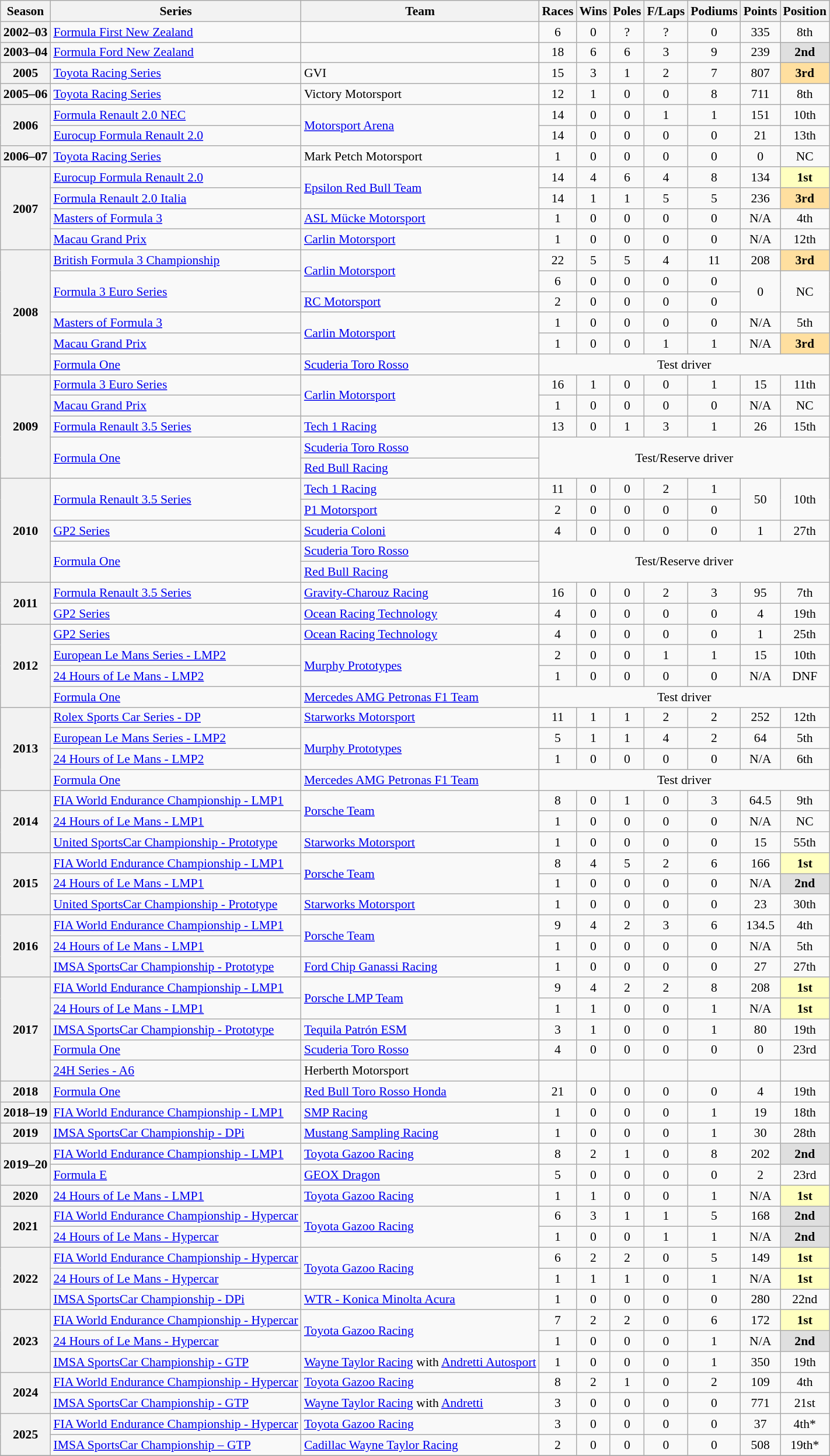<table class="wikitable" style="font-size: 90%; text-align:center">
<tr>
<th>Season</th>
<th>Series</th>
<th>Team</th>
<th>Races</th>
<th>Wins</th>
<th>Poles</th>
<th>F/Laps</th>
<th>Podiums</th>
<th>Points</th>
<th>Position</th>
</tr>
<tr>
<th nowrap>2002–03</th>
<td align=left nowrap><a href='#'>Formula First New Zealand</a></td>
<td align=left></td>
<td>6</td>
<td>0</td>
<td>?</td>
<td>?</td>
<td>0</td>
<td>335</td>
<td>8th</td>
</tr>
<tr>
<th>2003–04</th>
<td align=left><a href='#'>Formula Ford New Zealand</a></td>
<td align=left></td>
<td>18</td>
<td>6</td>
<td>6</td>
<td>3</td>
<td>9</td>
<td>239</td>
<td style="background:#DFDFDF;"><strong>2nd</strong></td>
</tr>
<tr>
<th>2005</th>
<td align=left><a href='#'>Toyota Racing Series</a></td>
<td align=left>GVI</td>
<td>15</td>
<td>3</td>
<td>1</td>
<td>2</td>
<td>7</td>
<td>807</td>
<td style="background:#FFDF9F;"><strong>3rd</strong></td>
</tr>
<tr>
<th>2005–06</th>
<td align=left><a href='#'>Toyota Racing Series</a></td>
<td align=left>Victory Motorsport</td>
<td>12</td>
<td>1</td>
<td>0</td>
<td>0</td>
<td>8</td>
<td>711</td>
<td>8th</td>
</tr>
<tr>
<th rowspan=2>2006</th>
<td align=left><a href='#'>Formula Renault 2.0 NEC</a></td>
<td align=left rowspan=2><a href='#'>Motorsport Arena</a></td>
<td>14</td>
<td>0</td>
<td>0</td>
<td>1</td>
<td>1</td>
<td>151</td>
<td>10th</td>
</tr>
<tr>
<td align=left><a href='#'>Eurocup Formula Renault 2.0</a></td>
<td>14</td>
<td>0</td>
<td>0</td>
<td>0</td>
<td>0</td>
<td>21</td>
<td>13th</td>
</tr>
<tr>
<th>2006–07</th>
<td align=left><a href='#'>Toyota Racing Series</a></td>
<td align=left>Mark Petch Motorsport</td>
<td>1</td>
<td>0</td>
<td>0</td>
<td>0</td>
<td>0</td>
<td>0</td>
<td>NC</td>
</tr>
<tr>
<th rowspan=4>2007</th>
<td align=left><a href='#'>Eurocup Formula Renault 2.0</a></td>
<td align=left rowspan=2><a href='#'>Epsilon Red Bull Team</a></td>
<td>14</td>
<td>4</td>
<td>6</td>
<td>4</td>
<td>8</td>
<td>134</td>
<td style="background:#FFFFBF;"><strong>1st</strong></td>
</tr>
<tr>
<td align=left><a href='#'>Formula Renault 2.0 Italia</a></td>
<td>14</td>
<td>1</td>
<td>1</td>
<td>5</td>
<td>5</td>
<td>236</td>
<td style="background:#FFDF9F;"><strong>3rd</strong></td>
</tr>
<tr>
<td align=left><a href='#'>Masters of Formula 3</a></td>
<td align=left><a href='#'>ASL Mücke Motorsport</a></td>
<td>1</td>
<td>0</td>
<td>0</td>
<td>0</td>
<td>0</td>
<td>N/A</td>
<td>4th</td>
</tr>
<tr>
<td align=left><a href='#'>Macau Grand Prix</a></td>
<td align=left><a href='#'>Carlin Motorsport</a></td>
<td>1</td>
<td>0</td>
<td>0</td>
<td>0</td>
<td>0</td>
<td>N/A</td>
<td>12th</td>
</tr>
<tr>
<th rowspan=6>2008</th>
<td align=left><a href='#'>British Formula 3 Championship</a></td>
<td align=left rowspan=2><a href='#'>Carlin Motorsport</a></td>
<td>22</td>
<td>5</td>
<td>5</td>
<td>4</td>
<td>11</td>
<td>208</td>
<td style="background:#FFDF9F;"><strong>3rd</strong></td>
</tr>
<tr>
<td align=left rowspan=2><a href='#'>Formula 3 Euro Series</a></td>
<td>6</td>
<td>0</td>
<td>0</td>
<td>0</td>
<td>0</td>
<td rowspan=2>0</td>
<td rowspan=2>NC</td>
</tr>
<tr>
<td align=left><a href='#'>RC Motorsport</a></td>
<td>2</td>
<td>0</td>
<td>0</td>
<td>0</td>
<td>0</td>
</tr>
<tr>
<td align=left><a href='#'>Masters of Formula 3</a></td>
<td align=left rowspan=2><a href='#'>Carlin Motorsport</a></td>
<td>1</td>
<td>0</td>
<td>0</td>
<td>0</td>
<td>0</td>
<td>N/A</td>
<td>5th</td>
</tr>
<tr>
<td align=left><a href='#'>Macau Grand Prix</a></td>
<td>1</td>
<td>0</td>
<td>0</td>
<td>1</td>
<td>1</td>
<td>N/A</td>
<td style="background:#FFDF9F;"><strong>3rd</strong></td>
</tr>
<tr>
<td align=left><a href='#'>Formula One</a></td>
<td align=left><a href='#'>Scuderia Toro Rosso</a></td>
<td colspan=7>Test driver</td>
</tr>
<tr>
<th rowspan=5>2009</th>
<td align=left><a href='#'>Formula 3 Euro Series</a></td>
<td align=left rowspan=2><a href='#'>Carlin Motorsport</a></td>
<td>16</td>
<td>1</td>
<td>0</td>
<td>0</td>
<td>1</td>
<td>15</td>
<td>11th</td>
</tr>
<tr>
<td align=left><a href='#'>Macau Grand Prix</a></td>
<td>1</td>
<td>0</td>
<td>0</td>
<td>0</td>
<td>0</td>
<td>N/A</td>
<td>NC</td>
</tr>
<tr>
<td align=left><a href='#'>Formula Renault 3.5 Series</a></td>
<td align=left><a href='#'>Tech 1 Racing</a></td>
<td>13</td>
<td>0</td>
<td>1</td>
<td>3</td>
<td>1</td>
<td>26</td>
<td>15th</td>
</tr>
<tr>
<td align=left rowspan=2><a href='#'>Formula One</a></td>
<td align=left><a href='#'>Scuderia Toro Rosso</a></td>
<td colspan=7 rowspan=2>Test/Reserve driver</td>
</tr>
<tr>
<td align=left><a href='#'>Red Bull Racing</a></td>
</tr>
<tr>
<th rowspan=5>2010</th>
<td rowspan=2 align=left><a href='#'>Formula Renault 3.5 Series</a></td>
<td align=left><a href='#'>Tech 1 Racing</a></td>
<td>11</td>
<td>0</td>
<td>0</td>
<td>2</td>
<td>1</td>
<td rowspan=2>50</td>
<td rowspan=2>10th</td>
</tr>
<tr>
<td align=left><a href='#'>P1 Motorsport</a></td>
<td>2</td>
<td>0</td>
<td>0</td>
<td>0</td>
<td>0</td>
</tr>
<tr>
<td align=left><a href='#'>GP2 Series</a></td>
<td align=left><a href='#'>Scuderia Coloni</a></td>
<td>4</td>
<td>0</td>
<td>0</td>
<td>0</td>
<td>0</td>
<td>1</td>
<td>27th</td>
</tr>
<tr>
<td align=left rowspan=2><a href='#'>Formula One</a></td>
<td align=left><a href='#'>Scuderia Toro Rosso</a></td>
<td colspan=7 rowspan=2>Test/Reserve driver</td>
</tr>
<tr>
<td align=left><a href='#'>Red Bull Racing</a></td>
</tr>
<tr>
<th rowspan=2>2011</th>
<td align=left><a href='#'>Formula Renault 3.5 Series</a></td>
<td align=left><a href='#'>Gravity-Charouz Racing</a></td>
<td>16</td>
<td>0</td>
<td>0</td>
<td>2</td>
<td>3</td>
<td>95</td>
<td>7th</td>
</tr>
<tr>
<td align=left><a href='#'>GP2 Series</a></td>
<td align=left><a href='#'>Ocean Racing Technology</a></td>
<td>4</td>
<td>0</td>
<td>0</td>
<td>0</td>
<td>0</td>
<td>4</td>
<td>19th</td>
</tr>
<tr>
<th rowspan=4>2012</th>
<td align=left><a href='#'>GP2 Series</a></td>
<td align=left><a href='#'>Ocean Racing Technology</a></td>
<td>4</td>
<td>0</td>
<td>0</td>
<td>0</td>
<td>0</td>
<td>1</td>
<td>25th</td>
</tr>
<tr>
<td align=left><a href='#'>European Le Mans Series - LMP2</a></td>
<td align=left rowspan=2><a href='#'>Murphy Prototypes</a></td>
<td>2</td>
<td>0</td>
<td>0</td>
<td>1</td>
<td>1</td>
<td>15</td>
<td>10th</td>
</tr>
<tr>
<td align=left><a href='#'>24 Hours of Le Mans - LMP2</a></td>
<td>1</td>
<td>0</td>
<td>0</td>
<td>0</td>
<td>0</td>
<td>N/A</td>
<td>DNF</td>
</tr>
<tr>
<td align=left><a href='#'>Formula One</a></td>
<td align=left><a href='#'>Mercedes AMG Petronas F1 Team</a></td>
<td colspan=7>Test driver</td>
</tr>
<tr>
<th rowspan=4>2013</th>
<td align=left><a href='#'>Rolex Sports Car Series - DP</a></td>
<td align=left><a href='#'>Starworks Motorsport</a></td>
<td>11</td>
<td>1</td>
<td>1</td>
<td>2</td>
<td>2</td>
<td>252</td>
<td>12th</td>
</tr>
<tr>
<td align=left><a href='#'>European Le Mans Series - LMP2</a></td>
<td align=left rowspan=2><a href='#'>Murphy Prototypes</a></td>
<td>5</td>
<td>1</td>
<td>1</td>
<td>4</td>
<td>2</td>
<td>64</td>
<td>5th</td>
</tr>
<tr>
<td align=left><a href='#'>24 Hours of Le Mans - LMP2</a></td>
<td>1</td>
<td>0</td>
<td>0</td>
<td>0</td>
<td>0</td>
<td>N/A</td>
<td>6th</td>
</tr>
<tr>
<td align=left><a href='#'>Formula One</a></td>
<td align=left><a href='#'>Mercedes AMG Petronas F1 Team</a></td>
<td colspan=7>Test driver</td>
</tr>
<tr>
<th rowspan=3>2014</th>
<td align=left><a href='#'>FIA World Endurance Championship - LMP1</a></td>
<td align=left rowspan=2><a href='#'>Porsche Team</a></td>
<td>8</td>
<td>0</td>
<td>1</td>
<td>0</td>
<td>3</td>
<td>64.5</td>
<td>9th</td>
</tr>
<tr>
<td align=left><a href='#'>24 Hours of Le Mans - LMP1</a></td>
<td>1</td>
<td>0</td>
<td>0</td>
<td>0</td>
<td>0</td>
<td>N/A</td>
<td>NC</td>
</tr>
<tr>
<td align="left"><a href='#'>United SportsCar Championship - Prototype</a></td>
<td align="left"><a href='#'>Starworks Motorsport</a></td>
<td>1</td>
<td>0</td>
<td>0</td>
<td>0</td>
<td>0</td>
<td>15</td>
<td>55th</td>
</tr>
<tr>
<th rowspan=3>2015</th>
<td align=left><a href='#'>FIA World Endurance Championship - LMP1</a></td>
<td align=left rowspan=2><a href='#'>Porsche Team</a></td>
<td>8</td>
<td>4</td>
<td>5</td>
<td>2</td>
<td>6</td>
<td>166</td>
<td style="background:#FFFFBF;"><strong>1st</strong></td>
</tr>
<tr>
<td align=left><a href='#'>24 Hours of Le Mans - LMP1</a></td>
<td>1</td>
<td>0</td>
<td>0</td>
<td>0</td>
<td>0</td>
<td>N/A</td>
<td style="background:#DFDFDF;"><strong>2nd</strong></td>
</tr>
<tr>
<td align="left"><a href='#'>United SportsCar Championship - Prototype</a></td>
<td align="left"><a href='#'>Starworks Motorsport</a></td>
<td>1</td>
<td>0</td>
<td>0</td>
<td>0</td>
<td>0</td>
<td>23</td>
<td>30th</td>
</tr>
<tr>
<th rowspan=3>2016</th>
<td align=left><a href='#'>FIA World Endurance Championship - LMP1</a></td>
<td align=left rowspan=2><a href='#'>Porsche Team</a></td>
<td>9</td>
<td>4</td>
<td>2</td>
<td>3</td>
<td>6</td>
<td>134.5</td>
<td>4th</td>
</tr>
<tr>
<td align=left><a href='#'>24 Hours of Le Mans - LMP1</a></td>
<td>1</td>
<td>0</td>
<td>0</td>
<td>0</td>
<td>0</td>
<td>N/A</td>
<td>5th</td>
</tr>
<tr>
<td align="left"><a href='#'>IMSA SportsCar Championship - Prototype</a></td>
<td align="left"><a href='#'>Ford Chip Ganassi Racing</a></td>
<td>1</td>
<td>0</td>
<td>0</td>
<td>0</td>
<td>0</td>
<td>27</td>
<td>27th</td>
</tr>
<tr>
<th rowspan="5">2017</th>
<td align=left><a href='#'>FIA World Endurance Championship - LMP1</a></td>
<td align=left rowspan=2><a href='#'>Porsche LMP Team</a></td>
<td>9</td>
<td>4</td>
<td>2</td>
<td>2</td>
<td>8</td>
<td>208</td>
<td style="background:#FFFFBF;"><strong>1st</strong></td>
</tr>
<tr>
<td align=left><a href='#'>24 Hours of Le Mans - LMP1</a></td>
<td>1</td>
<td>1</td>
<td>0</td>
<td>0</td>
<td>1</td>
<td>N/A</td>
<td style="background:#FFFFBF;"><strong>1st</strong></td>
</tr>
<tr>
<td align=left><a href='#'>IMSA SportsCar Championship - Prototype</a></td>
<td align=left><a href='#'>Tequila Patrón ESM</a></td>
<td>3</td>
<td>1</td>
<td>0</td>
<td>0</td>
<td>1</td>
<td>80</td>
<td>19th</td>
</tr>
<tr>
<td align=left><a href='#'>Formula One</a></td>
<td align=left><a href='#'>Scuderia Toro Rosso</a></td>
<td>4</td>
<td>0</td>
<td>0</td>
<td>0</td>
<td>0</td>
<td>0</td>
<td>23rd</td>
</tr>
<tr>
<td align=left><a href='#'>24H Series - A6</a></td>
<td align=left>Herberth Motorsport</td>
<td></td>
<td></td>
<td></td>
<td></td>
<td></td>
<td></td>
<td></td>
</tr>
<tr>
<th>2018</th>
<td align=left><a href='#'>Formula One</a></td>
<td align=left><a href='#'>Red Bull Toro Rosso Honda</a></td>
<td>21</td>
<td>0</td>
<td>0</td>
<td>0</td>
<td>0</td>
<td>4</td>
<td>19th</td>
</tr>
<tr>
<th>2018–19</th>
<td align=left><a href='#'>FIA World Endurance Championship - LMP1</a></td>
<td align=left><a href='#'>SMP Racing</a></td>
<td>1</td>
<td>0</td>
<td>0</td>
<td>0</td>
<td>1</td>
<td>19</td>
<td>18th</td>
</tr>
<tr>
<th>2019</th>
<td align=left><a href='#'>IMSA SportsCar Championship - DPi</a></td>
<td align=left><a href='#'>Mustang Sampling Racing</a></td>
<td>1</td>
<td>0</td>
<td>0</td>
<td>0</td>
<td>1</td>
<td>30</td>
<td>28th</td>
</tr>
<tr>
<th rowspan=2>2019–20</th>
<td align=left><a href='#'>FIA World Endurance Championship - LMP1</a></td>
<td align=left><a href='#'>Toyota Gazoo Racing</a></td>
<td>8</td>
<td>2</td>
<td>1</td>
<td>0</td>
<td>8</td>
<td>202</td>
<td style="background:#DFDFDF;"><strong>2nd</strong></td>
</tr>
<tr>
<td align=left><a href='#'>Formula E</a></td>
<td align=left><a href='#'>GEOX Dragon</a></td>
<td>5</td>
<td>0</td>
<td>0</td>
<td>0</td>
<td>0</td>
<td>2</td>
<td>23rd</td>
</tr>
<tr>
<th>2020</th>
<td align=left><a href='#'>24 Hours of Le Mans - LMP1</a></td>
<td align=left><a href='#'>Toyota Gazoo Racing</a></td>
<td>1</td>
<td>1</td>
<td>0</td>
<td>0</td>
<td>1</td>
<td>N/A</td>
<td style="background:#FFFFBF;"><strong>1st</strong></td>
</tr>
<tr>
<th rowspan=2>2021</th>
<td align=left><a href='#'>FIA World Endurance Championship - Hypercar</a></td>
<td align=left rowspan=2><a href='#'>Toyota Gazoo Racing</a></td>
<td>6</td>
<td>3</td>
<td>1</td>
<td>1</td>
<td>5</td>
<td>168</td>
<td style="background:#DFDFDF;"><strong>2nd</strong></td>
</tr>
<tr>
<td align=left><a href='#'>24 Hours of Le Mans - Hypercar</a></td>
<td>1</td>
<td>0</td>
<td>0</td>
<td>1</td>
<td>1</td>
<td>N/A</td>
<td style="background:#DFDFDF;"><strong>2nd</strong></td>
</tr>
<tr>
<th rowspan="3">2022</th>
<td align=left><a href='#'>FIA World Endurance Championship - Hypercar</a></td>
<td align=left rowspan=2><a href='#'>Toyota Gazoo Racing</a></td>
<td>6</td>
<td>2</td>
<td>2</td>
<td>0</td>
<td>5</td>
<td>149</td>
<td style="background:#FFFFBF;"><strong>1st</strong></td>
</tr>
<tr>
<td align=left><a href='#'>24 Hours of Le Mans - Hypercar</a></td>
<td>1</td>
<td>1</td>
<td>1</td>
<td>0</td>
<td>1</td>
<td>N/A</td>
<td style="background:#FFFFBF;"><strong>1st</strong></td>
</tr>
<tr>
<td align=left><a href='#'>IMSA SportsCar Championship - DPi</a></td>
<td align=left><a href='#'>WTR - Konica Minolta Acura</a></td>
<td>1</td>
<td>0</td>
<td>0</td>
<td>0</td>
<td>0</td>
<td>280</td>
<td>22nd</td>
</tr>
<tr>
<th rowspan="3">2023</th>
<td align=left nowrap><a href='#'>FIA World Endurance Championship - Hypercar</a></td>
<td rowspan="2" align="left"><a href='#'>Toyota Gazoo Racing</a></td>
<td>7</td>
<td>2</td>
<td>2</td>
<td>0</td>
<td>6</td>
<td>172</td>
<td style="background:#FFFFBF;"><strong>1st</strong></td>
</tr>
<tr>
<td align=left><a href='#'>24 Hours of Le Mans - Hypercar</a></td>
<td>1</td>
<td>0</td>
<td>0</td>
<td>0</td>
<td>1</td>
<td>N/A</td>
<td style="background:#DFDFDF;"><strong>2nd</strong></td>
</tr>
<tr>
<td align=left><a href='#'>IMSA SportsCar Championship - GTP</a></td>
<td align=left nowrap><a href='#'>Wayne Taylor Racing</a> with <a href='#'>Andretti Autosport</a></td>
<td>1</td>
<td>0</td>
<td>0</td>
<td>0</td>
<td>1</td>
<td>350</td>
<td>19th</td>
</tr>
<tr>
<th rowspan=2>2024</th>
<td align=left><a href='#'>FIA World Endurance Championship - Hypercar</a></td>
<td align=left><a href='#'>Toyota Gazoo Racing</a></td>
<td>8</td>
<td>2</td>
<td>1</td>
<td>0</td>
<td>2</td>
<td>109</td>
<td>4th</td>
</tr>
<tr>
<td align=left><a href='#'>IMSA SportsCar Championship - GTP</a></td>
<td align=left><a href='#'>Wayne Taylor Racing</a> with <a href='#'>Andretti</a></td>
<td>3</td>
<td>0</td>
<td>0</td>
<td>0</td>
<td>0</td>
<td>771</td>
<td>21st</td>
</tr>
<tr>
<th rowspan=2>2025</th>
<td align=left><a href='#'>FIA World Endurance Championship - Hypercar</a></td>
<td align=left><a href='#'>Toyota Gazoo Racing</a></td>
<td>3</td>
<td>0</td>
<td>0</td>
<td>0</td>
<td>0</td>
<td>37</td>
<td>4th*</td>
</tr>
<tr>
<td align=left><a href='#'>IMSA SportsCar Championship – GTP</a></td>
<td align=left><a href='#'>Cadillac Wayne Taylor Racing</a></td>
<td>2</td>
<td>0</td>
<td>0</td>
<td>0</td>
<td>0</td>
<td>508</td>
<td>19th*</td>
</tr>
<tr>
</tr>
</table>
